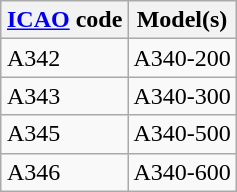<table class="wikitable" style="float:right;">
<tr>
<th><a href='#'>ICAO</a> code</th>
<th>Model(s)</th>
</tr>
<tr>
<td>A342</td>
<td>A340-200</td>
</tr>
<tr>
<td>A343</td>
<td>A340-300</td>
</tr>
<tr>
<td>A345</td>
<td>A340-500</td>
</tr>
<tr>
<td>A346</td>
<td>A340-600</td>
</tr>
</table>
